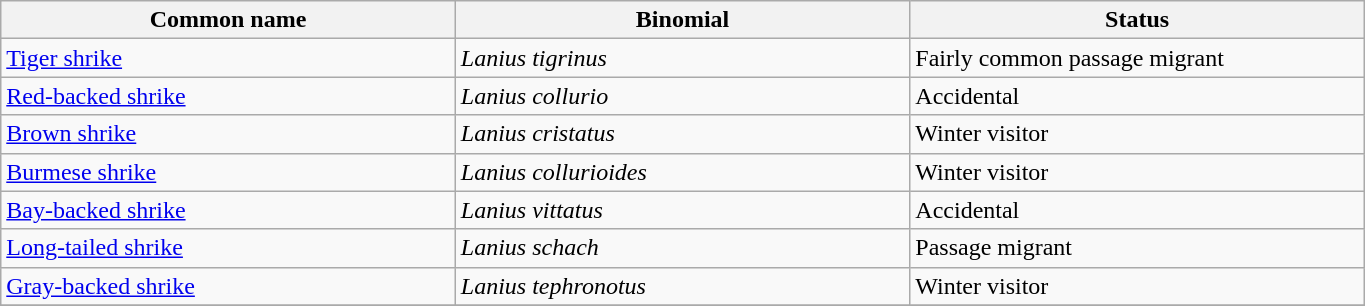<table width=72% class="wikitable">
<tr>
<th width=24%>Common name</th>
<th width=24%>Binomial</th>
<th width=24%>Status</th>
</tr>
<tr>
<td><a href='#'>Tiger shrike</a></td>
<td><em>Lanius tigrinus</em></td>
<td>Fairly common passage migrant</td>
</tr>
<tr>
<td><a href='#'>Red-backed shrike</a></td>
<td><em>Lanius collurio</em></td>
<td>Accidental</td>
</tr>
<tr>
<td><a href='#'>Brown shrike</a></td>
<td><em>Lanius cristatus</em></td>
<td>Winter visitor</td>
</tr>
<tr>
<td><a href='#'>Burmese shrike</a></td>
<td><em>Lanius collurioides</em></td>
<td>Winter visitor</td>
</tr>
<tr>
<td><a href='#'>Bay-backed shrike</a></td>
<td><em>Lanius vittatus</em></td>
<td>Accidental</td>
</tr>
<tr>
<td><a href='#'>Long-tailed shrike</a></td>
<td><em>Lanius schach</em></td>
<td>Passage migrant</td>
</tr>
<tr>
<td><a href='#'>Gray-backed shrike</a></td>
<td><em>Lanius tephronotus</em></td>
<td>Winter visitor</td>
</tr>
<tr>
</tr>
</table>
